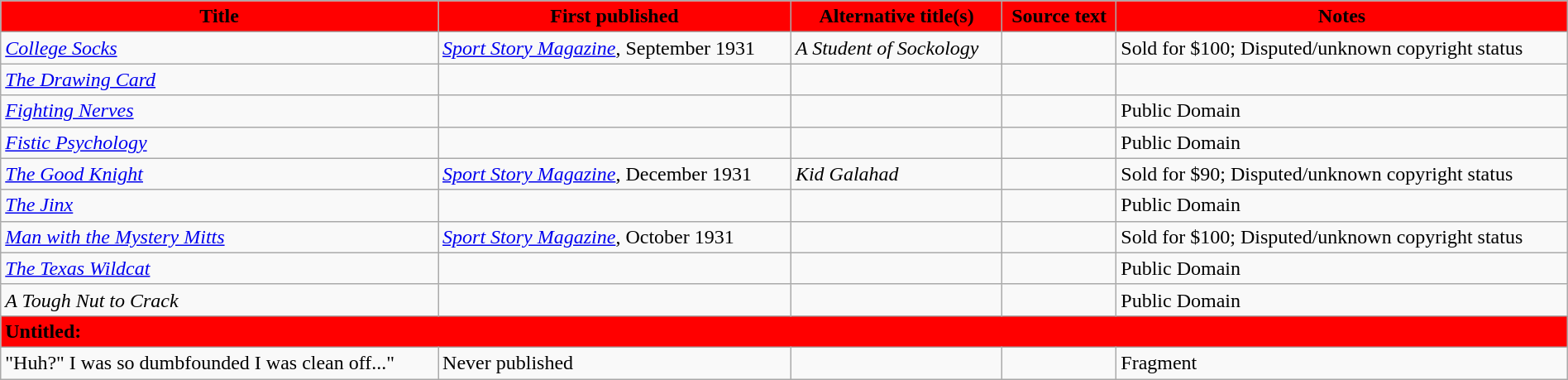<table class="wikitable" width="100%">
<tr>
<th style="background:red;">Title</th>
<th style="background:red;">First published</th>
<th style="background:red;">Alternative title(s)</th>
<th style="background:red;">Source text</th>
<th style="background:red;">Notes</th>
</tr>
<tr>
<td><em><a href='#'>College Socks</a></em></td>
<td><em><a href='#'>Sport Story Magazine</a></em>, September 1931</td>
<td><em>A Student of Sockology</em></td>
<td></td>
<td>Sold for $100; Disputed/unknown copyright status</td>
</tr>
<tr>
<td><em><a href='#'>The Drawing Card</a></em></td>
<td></td>
<td></td>
<td></td>
<td></td>
</tr>
<tr>
<td><em><a href='#'>Fighting Nerves</a></em></td>
<td></td>
<td></td>
<td></td>
<td>Public Domain</td>
</tr>
<tr>
<td><em><a href='#'>Fistic Psychology</a></em></td>
<td></td>
<td></td>
<td></td>
<td>Public Domain</td>
</tr>
<tr>
<td><em><a href='#'>The Good Knight</a></em></td>
<td><em><a href='#'>Sport Story Magazine</a></em>, December 1931</td>
<td><em>Kid Galahad</em></td>
<td></td>
<td>Sold for $90; Disputed/unknown copyright status</td>
</tr>
<tr>
<td><em><a href='#'>The Jinx</a></em></td>
<td></td>
<td></td>
<td></td>
<td>Public Domain</td>
</tr>
<tr>
<td><em><a href='#'>Man with the Mystery Mitts</a></em></td>
<td><em><a href='#'>Sport Story Magazine</a></em>, October 1931</td>
<td></td>
<td></td>
<td>Sold for $100; Disputed/unknown copyright status</td>
</tr>
<tr>
<td><em><a href='#'>The Texas Wildcat</a></em></td>
<td></td>
<td></td>
<td></td>
<td>Public Domain</td>
</tr>
<tr>
<td><em>A Tough Nut to Crack</em></td>
<td></td>
<td></td>
<td></td>
<td>Public Domain</td>
</tr>
<tr>
<td colspan="5" style="background:red;"><strong>Untitled:</strong></td>
</tr>
<tr>
<td>"Huh?" I was so dumbfounded I was clean off..."</td>
<td>Never published</td>
<td></td>
<td></td>
<td>Fragment</td>
</tr>
</table>
